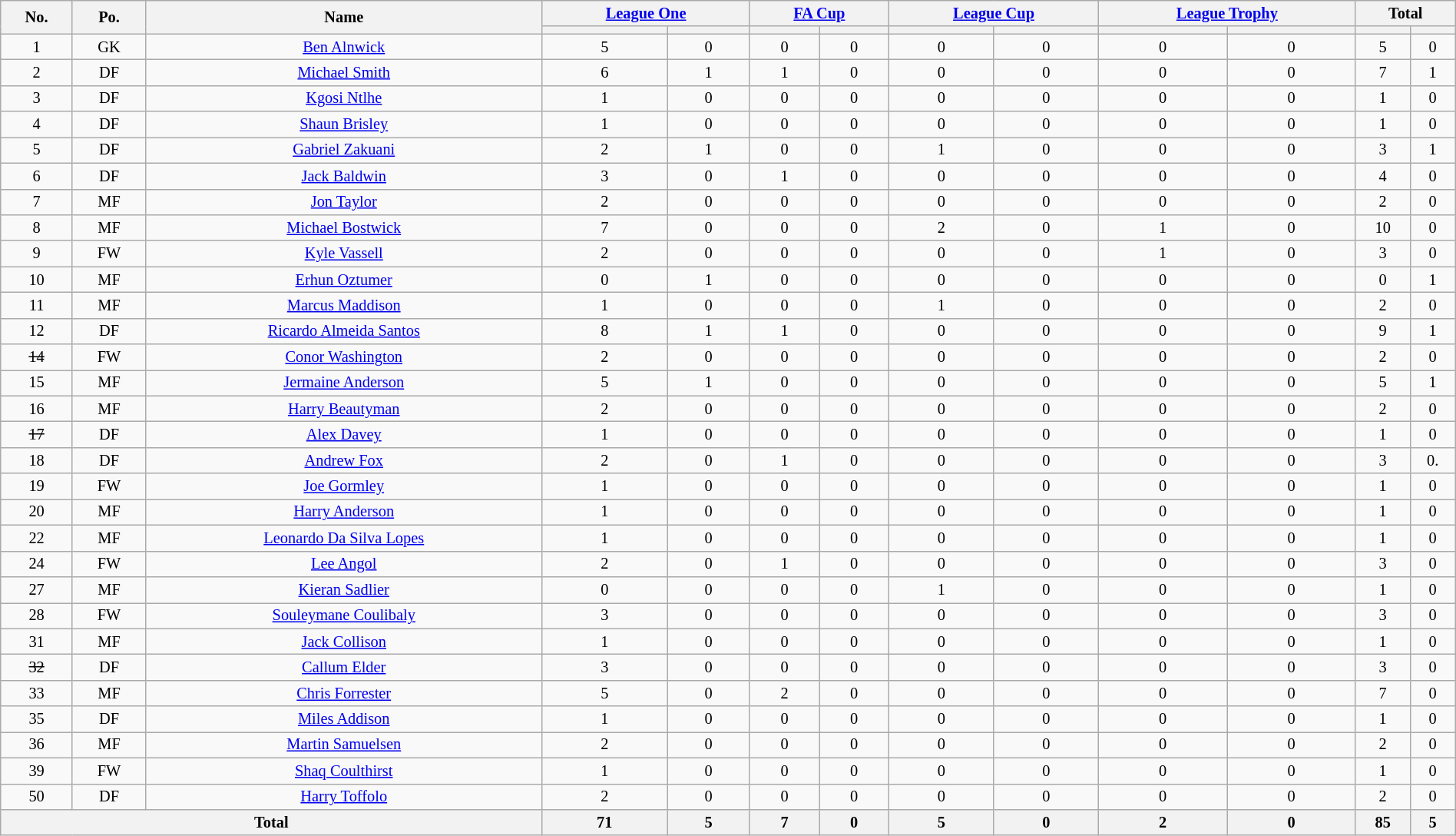<table class="wikitable" style="text-align:center; font-size:85%; width:100%;">
<tr>
<th rowspan=2>No.</th>
<th rowspan=2>Po.</th>
<th rowspan=2>Name</th>
<th colspan=2><a href='#'>League One</a></th>
<th colspan=2><a href='#'>FA Cup</a></th>
<th colspan=2><a href='#'>League Cup</a></th>
<th colspan=2><a href='#'>League Trophy</a></th>
<th colspan=2>Total</th>
</tr>
<tr>
<th></th>
<th></th>
<th></th>
<th></th>
<th></th>
<th></th>
<th></th>
<th></th>
<th></th>
<th></th>
</tr>
<tr>
<td>1</td>
<td>GK</td>
<td> <a href='#'>Ben Alnwick</a></td>
<td>5</td>
<td>0</td>
<td>0</td>
<td>0</td>
<td>0</td>
<td>0</td>
<td>0</td>
<td>0</td>
<td>5</td>
<td>0</td>
</tr>
<tr>
<td>2</td>
<td>DF</td>
<td> <a href='#'>Michael Smith</a></td>
<td>6</td>
<td>1</td>
<td>1</td>
<td>0</td>
<td>0</td>
<td>0</td>
<td>0</td>
<td>0</td>
<td>7</td>
<td>1</td>
</tr>
<tr>
<td>3</td>
<td>DF</td>
<td> <a href='#'>Kgosi Ntlhe</a></td>
<td>1</td>
<td>0</td>
<td>0</td>
<td>0</td>
<td>0</td>
<td>0</td>
<td>0</td>
<td>0</td>
<td>1</td>
<td>0</td>
</tr>
<tr>
<td>4</td>
<td>DF</td>
<td> <a href='#'>Shaun Brisley</a></td>
<td>1</td>
<td>0</td>
<td>0</td>
<td>0</td>
<td>0</td>
<td>0</td>
<td>0</td>
<td>0</td>
<td>1</td>
<td>0</td>
</tr>
<tr>
<td>5</td>
<td>DF</td>
<td> <a href='#'>Gabriel Zakuani</a></td>
<td>2</td>
<td>1</td>
<td>0</td>
<td>0</td>
<td>1</td>
<td>0</td>
<td>0</td>
<td>0</td>
<td>3</td>
<td>1</td>
</tr>
<tr>
<td>6</td>
<td>DF</td>
<td> <a href='#'>Jack Baldwin</a></td>
<td>3</td>
<td>0</td>
<td>1</td>
<td>0</td>
<td>0</td>
<td>0</td>
<td>0</td>
<td>0</td>
<td>4</td>
<td>0</td>
</tr>
<tr>
<td>7</td>
<td>MF</td>
<td> <a href='#'>Jon Taylor</a></td>
<td>2</td>
<td>0</td>
<td>0</td>
<td>0</td>
<td>0</td>
<td>0</td>
<td>0</td>
<td>0</td>
<td>2</td>
<td>0</td>
</tr>
<tr>
<td>8</td>
<td>MF</td>
<td> <a href='#'>Michael Bostwick</a></td>
<td>7</td>
<td>0</td>
<td>0</td>
<td>0</td>
<td>2</td>
<td>0</td>
<td>1</td>
<td>0</td>
<td>10</td>
<td>0</td>
</tr>
<tr>
<td>9</td>
<td>FW</td>
<td> <a href='#'>Kyle Vassell</a></td>
<td>2</td>
<td>0</td>
<td>0</td>
<td>0</td>
<td>0</td>
<td>0</td>
<td>1</td>
<td>0</td>
<td>3</td>
<td>0</td>
</tr>
<tr>
<td>10</td>
<td>MF</td>
<td> <a href='#'>Erhun Oztumer</a></td>
<td>0</td>
<td>1</td>
<td>0</td>
<td>0</td>
<td>0</td>
<td>0</td>
<td>0</td>
<td>0</td>
<td>0</td>
<td>1</td>
</tr>
<tr>
<td>11</td>
<td>MF</td>
<td> <a href='#'>Marcus Maddison</a></td>
<td>1</td>
<td>0</td>
<td>0</td>
<td>0</td>
<td>1</td>
<td>0</td>
<td>0</td>
<td>0</td>
<td>2</td>
<td>0</td>
</tr>
<tr>
<td>12</td>
<td>DF</td>
<td> <a href='#'>Ricardo Almeida Santos</a></td>
<td>8</td>
<td>1</td>
<td>1</td>
<td>0</td>
<td>0</td>
<td>0</td>
<td>0</td>
<td>0</td>
<td>9</td>
<td>1</td>
</tr>
<tr>
<td><s>14</s></td>
<td>FW</td>
<td> <a href='#'>Conor Washington</a></td>
<td>2</td>
<td>0</td>
<td>0</td>
<td>0</td>
<td>0</td>
<td>0</td>
<td>0</td>
<td>0</td>
<td>2</td>
<td>0</td>
</tr>
<tr>
<td>15</td>
<td>MF</td>
<td> <a href='#'>Jermaine Anderson</a></td>
<td>5</td>
<td>1</td>
<td>0</td>
<td>0</td>
<td>0</td>
<td>0</td>
<td>0</td>
<td>0</td>
<td>5</td>
<td>1</td>
</tr>
<tr>
<td>16</td>
<td>MF</td>
<td> <a href='#'>Harry Beautyman</a></td>
<td>2</td>
<td>0</td>
<td>0</td>
<td>0</td>
<td>0</td>
<td>0</td>
<td>0</td>
<td>0</td>
<td>2</td>
<td>0</td>
</tr>
<tr>
<td><s>17</s></td>
<td>DF</td>
<td> <a href='#'>Alex Davey</a></td>
<td>1</td>
<td>0</td>
<td>0</td>
<td>0</td>
<td>0</td>
<td>0</td>
<td>0</td>
<td>0</td>
<td>1</td>
<td>0</td>
</tr>
<tr>
<td>18</td>
<td>DF</td>
<td> <a href='#'>Andrew Fox</a></td>
<td>2</td>
<td>0</td>
<td>1</td>
<td>0</td>
<td>0</td>
<td>0</td>
<td>0</td>
<td>0</td>
<td>3</td>
<td>0.</td>
</tr>
<tr>
<td>19</td>
<td>FW</td>
<td> <a href='#'>Joe Gormley</a></td>
<td>1</td>
<td>0</td>
<td>0</td>
<td>0</td>
<td>0</td>
<td>0</td>
<td>0</td>
<td>0</td>
<td>1</td>
<td>0</td>
</tr>
<tr>
<td>20</td>
<td>MF</td>
<td> <a href='#'>Harry Anderson</a></td>
<td>1</td>
<td>0</td>
<td>0</td>
<td>0</td>
<td>0</td>
<td>0</td>
<td>0</td>
<td>0</td>
<td>1</td>
<td>0</td>
</tr>
<tr>
<td>22</td>
<td>MF</td>
<td> <a href='#'>Leonardo Da Silva Lopes</a></td>
<td>1</td>
<td>0</td>
<td>0</td>
<td>0</td>
<td>0</td>
<td>0</td>
<td>0</td>
<td>0</td>
<td>1</td>
<td>0</td>
</tr>
<tr>
<td>24</td>
<td>FW</td>
<td> <a href='#'>Lee Angol</a></td>
<td>2</td>
<td>0</td>
<td>1</td>
<td>0</td>
<td>0</td>
<td>0</td>
<td>0</td>
<td>0</td>
<td>3</td>
<td>0</td>
</tr>
<tr>
<td>27</td>
<td>MF</td>
<td> <a href='#'>Kieran Sadlier</a></td>
<td>0</td>
<td>0</td>
<td>0</td>
<td>0</td>
<td>1</td>
<td>0</td>
<td>0</td>
<td>0</td>
<td>1</td>
<td>0</td>
</tr>
<tr>
<td>28</td>
<td>FW</td>
<td> <a href='#'>Souleymane Coulibaly</a></td>
<td>3</td>
<td>0</td>
<td>0</td>
<td>0</td>
<td>0</td>
<td>0</td>
<td>0</td>
<td>0</td>
<td>3</td>
<td>0</td>
</tr>
<tr>
<td>31</td>
<td>MF</td>
<td> <a href='#'>Jack Collison</a></td>
<td>1</td>
<td>0</td>
<td>0</td>
<td>0</td>
<td>0</td>
<td>0</td>
<td>0</td>
<td>0</td>
<td>1</td>
<td>0</td>
</tr>
<tr>
<td><s>32</s></td>
<td>DF</td>
<td> <a href='#'>Callum Elder</a></td>
<td>3</td>
<td>0</td>
<td>0</td>
<td>0</td>
<td>0</td>
<td>0</td>
<td>0</td>
<td>0</td>
<td>3</td>
<td>0</td>
</tr>
<tr>
<td>33</td>
<td>MF</td>
<td> <a href='#'>Chris Forrester</a></td>
<td>5</td>
<td>0</td>
<td>2</td>
<td>0</td>
<td>0</td>
<td>0</td>
<td>0</td>
<td>0</td>
<td>7</td>
<td>0</td>
</tr>
<tr>
<td>35</td>
<td>DF</td>
<td> <a href='#'>Miles Addison</a></td>
<td>1</td>
<td>0</td>
<td>0</td>
<td>0</td>
<td>0</td>
<td>0</td>
<td>0</td>
<td>0</td>
<td>1</td>
<td>0</td>
</tr>
<tr>
<td>36</td>
<td>MF</td>
<td> <a href='#'>Martin Samuelsen</a></td>
<td>2</td>
<td>0</td>
<td>0</td>
<td>0</td>
<td>0</td>
<td>0</td>
<td>0</td>
<td>0</td>
<td>2</td>
<td>0</td>
</tr>
<tr>
<td>39</td>
<td>FW</td>
<td> <a href='#'>Shaq Coulthirst</a></td>
<td>1</td>
<td>0</td>
<td>0</td>
<td>0</td>
<td>0</td>
<td>0</td>
<td>0</td>
<td>0</td>
<td>1</td>
<td>0</td>
</tr>
<tr>
<td>50</td>
<td>DF</td>
<td> <a href='#'>Harry Toffolo</a></td>
<td>2</td>
<td>0</td>
<td>0</td>
<td>0</td>
<td>0</td>
<td>0</td>
<td>0</td>
<td>0</td>
<td>2</td>
<td>0</td>
</tr>
<tr>
<th colspan=3>Total</th>
<th>71</th>
<th>5</th>
<th>7</th>
<th>0</th>
<th>5</th>
<th>0</th>
<th>2</th>
<th>0</th>
<th>85</th>
<th>5</th>
</tr>
</table>
